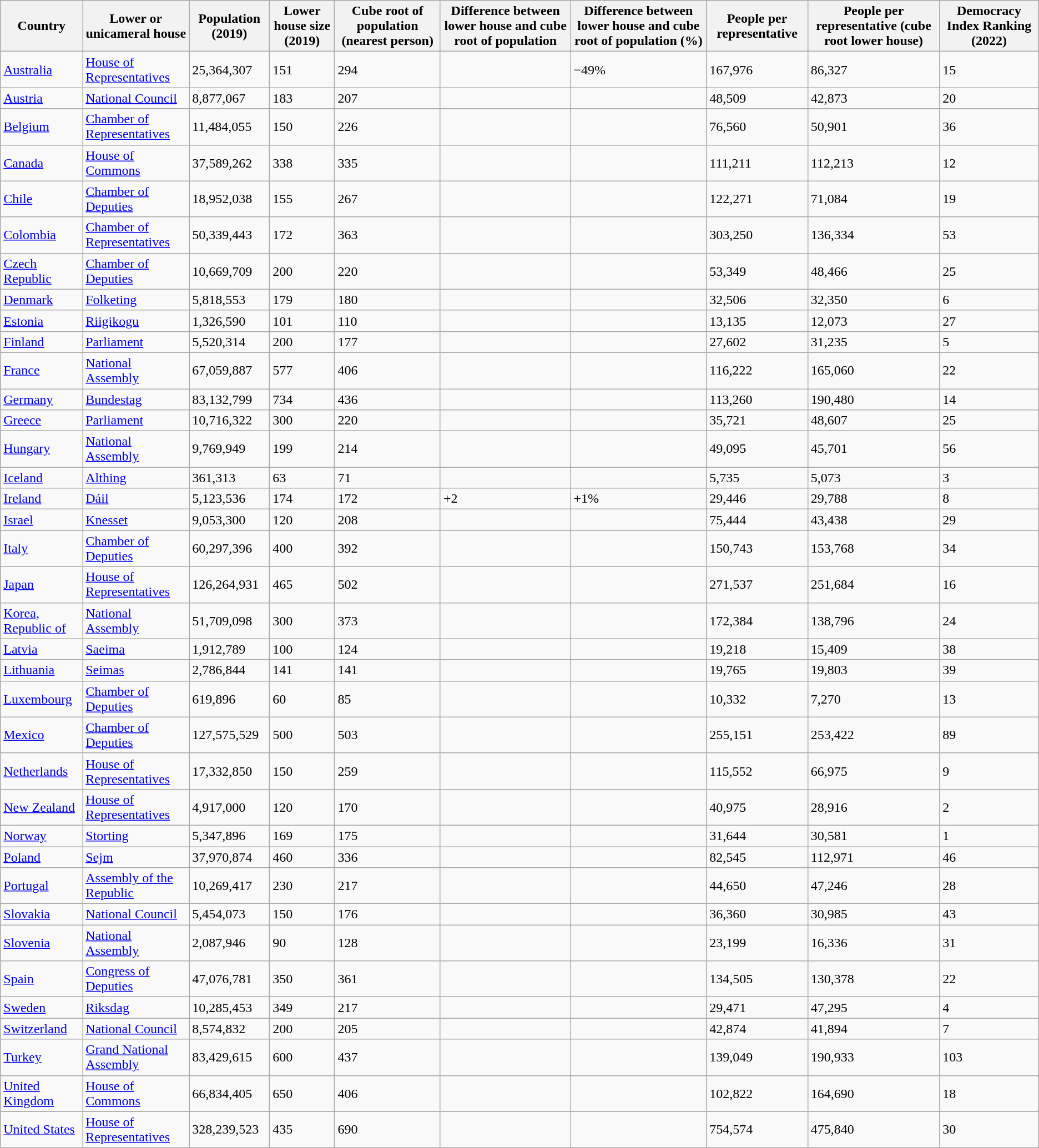<table class="wikitable sortable sticky-header">
<tr>
<th>Country</th>
<th>Lower or unicameral house</th>
<th>Population (2019)</th>
<th>Lower house size (2019)</th>
<th>Cube root of population (nearest person)</th>
<th>Difference between lower house and cube root of population</th>
<th>Difference between lower house and cube root of population (%)</th>
<th>People per representative</th>
<th>People per representative (cube root lower house)</th>
<th>Democracy Index Ranking (2022)</th>
</tr>
<tr>
<td><a href='#'>Australia</a></td>
<td><a href='#'>House of Representatives</a></td>
<td>25,364,307</td>
<td>151</td>
<td>294</td>
<td></td>
<td>−49%</td>
<td>167,976</td>
<td>86,327</td>
<td>15</td>
</tr>
<tr>
<td><a href='#'>Austria</a></td>
<td><a href='#'>National Council</a></td>
<td>8,877,067</td>
<td>183</td>
<td>207</td>
<td></td>
<td></td>
<td>48,509</td>
<td>42,873</td>
<td>20</td>
</tr>
<tr>
<td><a href='#'>Belgium</a></td>
<td><a href='#'>Chamber of Representatives</a></td>
<td>11,484,055</td>
<td>150</td>
<td>226</td>
<td></td>
<td></td>
<td>76,560</td>
<td>50,901</td>
<td>36</td>
</tr>
<tr>
<td><a href='#'>Canada</a></td>
<td><a href='#'>House of Commons</a></td>
<td>37,589,262</td>
<td>338</td>
<td>335</td>
<td></td>
<td></td>
<td>111,211</td>
<td>112,213</td>
<td>12</td>
</tr>
<tr>
<td><a href='#'>Chile</a></td>
<td><a href='#'>Chamber of Deputies</a></td>
<td>18,952,038</td>
<td>155</td>
<td>267</td>
<td></td>
<td></td>
<td>122,271</td>
<td>71,084</td>
<td>19</td>
</tr>
<tr>
<td><a href='#'>Colombia</a></td>
<td><a href='#'>Chamber of Representatives</a></td>
<td>50,339,443</td>
<td>172</td>
<td>363</td>
<td></td>
<td></td>
<td>303,250</td>
<td>136,334</td>
<td>53</td>
</tr>
<tr>
<td><a href='#'>Czech Republic</a></td>
<td><a href='#'>Chamber of Deputies</a></td>
<td>10,669,709</td>
<td>200</td>
<td>220</td>
<td></td>
<td></td>
<td>53,349</td>
<td>48,466</td>
<td>25</td>
</tr>
<tr>
<td><a href='#'>Denmark</a></td>
<td><a href='#'>Folketing</a></td>
<td>5,818,553</td>
<td>179</td>
<td>180</td>
<td></td>
<td></td>
<td>32,506</td>
<td>32,350</td>
<td>6</td>
</tr>
<tr>
<td><a href='#'>Estonia</a></td>
<td><a href='#'>Riigikogu</a></td>
<td>1,326,590</td>
<td>101</td>
<td>110</td>
<td></td>
<td></td>
<td>13,135</td>
<td>12,073</td>
<td>27</td>
</tr>
<tr>
<td><a href='#'>Finland</a></td>
<td><a href='#'>Parliament</a></td>
<td>5,520,314</td>
<td>200</td>
<td>177</td>
<td></td>
<td></td>
<td>27,602</td>
<td>31,235</td>
<td>5</td>
</tr>
<tr>
<td><a href='#'>France</a></td>
<td><a href='#'>National Assembly</a></td>
<td>67,059,887</td>
<td>577</td>
<td>406</td>
<td></td>
<td></td>
<td>116,222</td>
<td>165,060</td>
<td>22</td>
</tr>
<tr>
<td><a href='#'>Germany</a></td>
<td><a href='#'>Bundestag</a></td>
<td>83,132,799</td>
<td>734</td>
<td>436</td>
<td></td>
<td></td>
<td>113,260</td>
<td>190,480</td>
<td>14</td>
</tr>
<tr>
<td><a href='#'>Greece</a></td>
<td><a href='#'>Parliament</a></td>
<td>10,716,322</td>
<td>300</td>
<td>220</td>
<td></td>
<td></td>
<td>35,721</td>
<td>48,607</td>
<td>25</td>
</tr>
<tr>
<td><a href='#'>Hungary</a></td>
<td><a href='#'>National Assembly</a></td>
<td>9,769,949</td>
<td>199</td>
<td>214</td>
<td></td>
<td></td>
<td>49,095</td>
<td>45,701</td>
<td>56</td>
</tr>
<tr>
<td><a href='#'>Iceland</a></td>
<td><a href='#'>Althing</a></td>
<td>361,313</td>
<td>63</td>
<td>71</td>
<td></td>
<td></td>
<td>5,735</td>
<td>5,073</td>
<td>3</td>
</tr>
<tr>
<td><a href='#'>Ireland</a></td>
<td><a href='#'>Dáil</a></td>
<td>5,123,536</td>
<td>174</td>
<td>172</td>
<td>+2</td>
<td>+1%</td>
<td>29,446</td>
<td>29,788</td>
<td>8</td>
</tr>
<tr>
<td><a href='#'>Israel</a></td>
<td><a href='#'>Knesset</a></td>
<td>9,053,300</td>
<td>120</td>
<td>208</td>
<td></td>
<td></td>
<td>75,444</td>
<td>43,438</td>
<td>29</td>
</tr>
<tr>
<td><a href='#'>Italy</a></td>
<td><a href='#'>Chamber of Deputies</a></td>
<td>60,297,396</td>
<td>400</td>
<td>392</td>
<td></td>
<td></td>
<td>150,743</td>
<td>153,768</td>
<td>34</td>
</tr>
<tr>
<td><a href='#'>Japan</a></td>
<td><a href='#'>House of Representatives</a></td>
<td>126,264,931</td>
<td>465</td>
<td>502</td>
<td></td>
<td></td>
<td>271,537</td>
<td>251,684</td>
<td>16</td>
</tr>
<tr>
<td><a href='#'>Korea, Republic of</a></td>
<td><a href='#'>National Assembly</a></td>
<td>51,709,098</td>
<td>300</td>
<td>373</td>
<td></td>
<td></td>
<td>172,384</td>
<td>138,796</td>
<td>24</td>
</tr>
<tr>
<td><a href='#'>Latvia</a></td>
<td><a href='#'>Saeima</a></td>
<td>1,912,789</td>
<td>100</td>
<td>124</td>
<td></td>
<td></td>
<td>19,218</td>
<td>15,409</td>
<td>38</td>
</tr>
<tr>
<td><a href='#'>Lithuania</a></td>
<td><a href='#'>Seimas</a></td>
<td>2,786,844</td>
<td>141</td>
<td>141</td>
<td></td>
<td></td>
<td>19,765</td>
<td>19,803</td>
<td>39</td>
</tr>
<tr>
<td><a href='#'>Luxembourg</a></td>
<td><a href='#'>Chamber of Deputies</a></td>
<td>619,896</td>
<td>60</td>
<td>85</td>
<td></td>
<td></td>
<td>10,332</td>
<td>7,270</td>
<td>13</td>
</tr>
<tr>
<td><a href='#'>Mexico</a></td>
<td><a href='#'>Chamber of Deputies</a></td>
<td>127,575,529</td>
<td>500</td>
<td>503</td>
<td></td>
<td></td>
<td>255,151</td>
<td>253,422</td>
<td>89</td>
</tr>
<tr>
<td><a href='#'>Netherlands</a></td>
<td><a href='#'>House of Representatives</a></td>
<td>17,332,850</td>
<td>150</td>
<td>259</td>
<td></td>
<td></td>
<td>115,552</td>
<td>66,975</td>
<td>9</td>
</tr>
<tr>
<td><a href='#'>New Zealand</a></td>
<td><a href='#'>House of Representatives</a></td>
<td>4,917,000</td>
<td>120</td>
<td>170</td>
<td></td>
<td></td>
<td>40,975</td>
<td>28,916</td>
<td>2</td>
</tr>
<tr>
<td><a href='#'>Norway</a></td>
<td><a href='#'>Storting</a></td>
<td>5,347,896</td>
<td>169</td>
<td>175</td>
<td></td>
<td></td>
<td>31,644</td>
<td>30,581</td>
<td>1</td>
</tr>
<tr>
<td><a href='#'>Poland</a></td>
<td><a href='#'>Sejm</a></td>
<td>37,970,874</td>
<td>460</td>
<td>336</td>
<td></td>
<td></td>
<td>82,545</td>
<td>112,971</td>
<td>46</td>
</tr>
<tr>
<td><a href='#'>Portugal</a></td>
<td><a href='#'>Assembly of the Republic</a></td>
<td>10,269,417</td>
<td>230</td>
<td>217</td>
<td></td>
<td></td>
<td>44,650</td>
<td>47,246</td>
<td>28</td>
</tr>
<tr>
<td><a href='#'>Slovakia</a></td>
<td><a href='#'>National Council</a></td>
<td>5,454,073</td>
<td>150</td>
<td>176</td>
<td></td>
<td></td>
<td>36,360</td>
<td>30,985</td>
<td>43</td>
</tr>
<tr>
<td><a href='#'>Slovenia</a></td>
<td><a href='#'>National Assembly</a></td>
<td>2,087,946</td>
<td>90</td>
<td>128</td>
<td></td>
<td></td>
<td>23,199</td>
<td>16,336</td>
<td>31</td>
</tr>
<tr>
<td><a href='#'>Spain</a></td>
<td><a href='#'>Congress of Deputies</a></td>
<td>47,076,781</td>
<td>350</td>
<td>361</td>
<td></td>
<td></td>
<td>134,505</td>
<td>130,378</td>
<td>22</td>
</tr>
<tr>
<td><a href='#'>Sweden</a></td>
<td><a href='#'>Riksdag</a></td>
<td>10,285,453</td>
<td>349</td>
<td>217</td>
<td></td>
<td></td>
<td>29,471</td>
<td>47,295</td>
<td>4</td>
</tr>
<tr>
<td><a href='#'>Switzerland</a></td>
<td><a href='#'>National Council</a></td>
<td>8,574,832</td>
<td>200</td>
<td>205</td>
<td></td>
<td></td>
<td>42,874</td>
<td>41,894</td>
<td>7</td>
</tr>
<tr>
<td><a href='#'>Turkey</a></td>
<td><a href='#'>Grand National Assembly</a></td>
<td>83,429,615</td>
<td>600</td>
<td>437</td>
<td></td>
<td></td>
<td>139,049</td>
<td>190,933</td>
<td>103</td>
</tr>
<tr>
<td><a href='#'>United Kingdom</a></td>
<td><a href='#'>House of Commons</a></td>
<td>66,834,405</td>
<td>650</td>
<td>406</td>
<td></td>
<td></td>
<td>102,822</td>
<td>164,690</td>
<td>18</td>
</tr>
<tr>
<td><a href='#'>United States</a></td>
<td><a href='#'>House of Representatives</a></td>
<td>328,239,523</td>
<td>435</td>
<td>690</td>
<td></td>
<td></td>
<td>754,574</td>
<td>475,840</td>
<td>30</td>
</tr>
</table>
